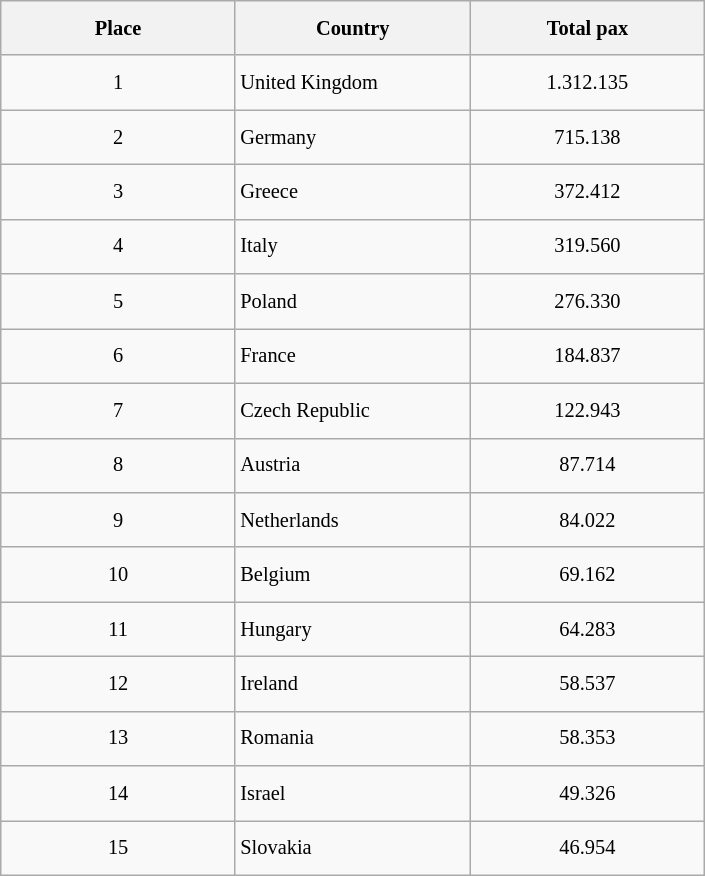<table class="wikitable"  style="font-size:85%; width:align=;">
<tr>
<th style="text-align:center; width:150px; height:30px;">Place</th>
<th style="text-align:center; width:150px; height:30px;">Country</th>
<th style="text-align:center; width:150px; height:30px;">Total pax</th>
</tr>
<tr>
<td style="text-align:center; width:150px; height:30px;">1</td>
<td style="width:150px; height:30px;"> United Kingdom</td>
<td style="text-align:center; width:150px; height:30px;">1.312.135</td>
</tr>
<tr>
<td style="text-align:center; width:150px; height:30px;">2</td>
<td style="width:150px; height:30px;"> Germany</td>
<td style="text-align:center; width:150px; height:30px;">715.138</td>
</tr>
<tr>
<td style="text-align:center; width:150px; height:30px;">3</td>
<td style="width:150px; height:30px;"> Greece</td>
<td style="text-align:center; width:150px; height:30px;">372.412</td>
</tr>
<tr>
<td style="text-align:center; width:150px; height:30px;">4</td>
<td style="width:150px; height:30px;"> Italy</td>
<td style="text-align:center; width:150px; height:30px;">319.560</td>
</tr>
<tr>
<td style="text-align:center; width:150px; height:30px;">5</td>
<td style="width:150px; height:30px;"> Poland</td>
<td style="text-align:center; width:150px; height:30px;">276.330</td>
</tr>
<tr>
<td style="text-align:center; width:150px; height:30px;">6</td>
<td style="width:150px; height:30px;"> France</td>
<td style="text-align:center; width:150px; height:30px;">184.837</td>
</tr>
<tr>
<td style="text-align:center; width:150px; height:30px;">7</td>
<td style="width:150px; height:30px;"> Czech Republic</td>
<td style="text-align:center; width:150px; height:30px;">122.943</td>
</tr>
<tr>
<td style="text-align:center; width:150px; height:30px;">8</td>
<td style="width:150px; height:30px;"> Austria</td>
<td style="text-align:center; width:150px; height:30px;">87.714</td>
</tr>
<tr>
<td style="text-align:center; width:150px; height:30px;">9</td>
<td style="width:150px; height:30px;"> Netherlands</td>
<td style="text-align:center; width:150px; height:30px;">84.022</td>
</tr>
<tr>
<td style="text-align:center; width:150px; height:30px;">10</td>
<td style="width:150px; height:30px;"> Belgium</td>
<td style="text-align:center; width:150px; height:30px;">69.162</td>
</tr>
<tr>
<td style="text-align:center; width:150px; height:30px;">11</td>
<td style="width:150px; height:30px;"> Hungary</td>
<td style="text-align:center; width:150px; height:30px;">64.283</td>
</tr>
<tr>
<td style="text-align:center; width:150px; height:30px;">12</td>
<td style="width:150px; height:30px;"> Ireland</td>
<td style="text-align:center; width:150px; height:30px;">58.537</td>
</tr>
<tr>
<td style="text-align:center; width:150px; height:30px;">13</td>
<td style="width:150px; height:30px;"> Romania</td>
<td style="text-align:center; width:150px; height:30px;">58.353</td>
</tr>
<tr>
<td style="text-align:center; width:150px; height:30px;">14</td>
<td style="width:150px; height:30px;"> Israel</td>
<td style="text-align:center; width:150px; height:30px;">49.326</td>
</tr>
<tr>
<td style="text-align:center; width:150px; height:30px;">15</td>
<td style="width:150px; height:30px;"> Slovakia</td>
<td style="text-align:center; width:150px; height:30px;">46.954</td>
</tr>
</table>
